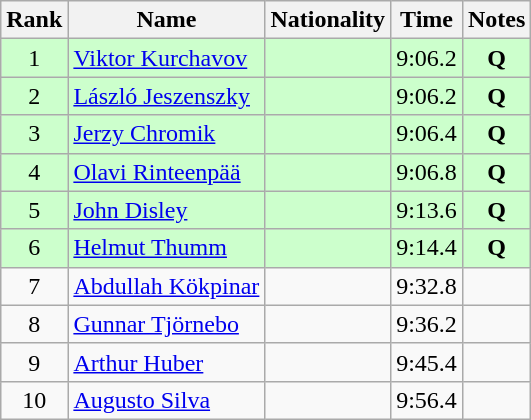<table class="wikitable sortable" style="text-align:center">
<tr>
<th>Rank</th>
<th>Name</th>
<th>Nationality</th>
<th>Time</th>
<th>Notes</th>
</tr>
<tr bgcolor=ccffcc>
<td>1</td>
<td align=left><a href='#'>Viktor Kurchavov</a></td>
<td align=left></td>
<td>9:06.2</td>
<td><strong>Q</strong></td>
</tr>
<tr bgcolor=ccffcc>
<td>2</td>
<td align=left><a href='#'>László Jeszenszky</a></td>
<td align=left></td>
<td>9:06.2</td>
<td><strong>Q</strong></td>
</tr>
<tr bgcolor=ccffcc>
<td>3</td>
<td align=left><a href='#'>Jerzy Chromik</a></td>
<td align=left></td>
<td>9:06.4</td>
<td><strong>Q</strong></td>
</tr>
<tr bgcolor=ccffcc>
<td>4</td>
<td align=left><a href='#'>Olavi Rinteenpää</a></td>
<td align=left></td>
<td>9:06.8</td>
<td><strong>Q</strong></td>
</tr>
<tr bgcolor=ccffcc>
<td>5</td>
<td align=left><a href='#'>John Disley</a></td>
<td align=left></td>
<td>9:13.6</td>
<td><strong>Q</strong></td>
</tr>
<tr bgcolor=ccffcc>
<td>6</td>
<td align=left><a href='#'>Helmut Thumm</a></td>
<td align=left></td>
<td>9:14.4</td>
<td><strong>Q</strong></td>
</tr>
<tr>
<td>7</td>
<td align=left><a href='#'>Abdullah Kökpinar</a></td>
<td align=left></td>
<td>9:32.8</td>
<td></td>
</tr>
<tr>
<td>8</td>
<td align=left><a href='#'>Gunnar Tjörnebo</a></td>
<td align=left></td>
<td>9:36.2</td>
<td></td>
</tr>
<tr>
<td>9</td>
<td align=left><a href='#'>Arthur Huber</a></td>
<td align=left></td>
<td>9:45.4</td>
<td></td>
</tr>
<tr>
<td>10</td>
<td align=left><a href='#'>Augusto Silva</a></td>
<td align=left></td>
<td>9:56.4</td>
<td></td>
</tr>
</table>
